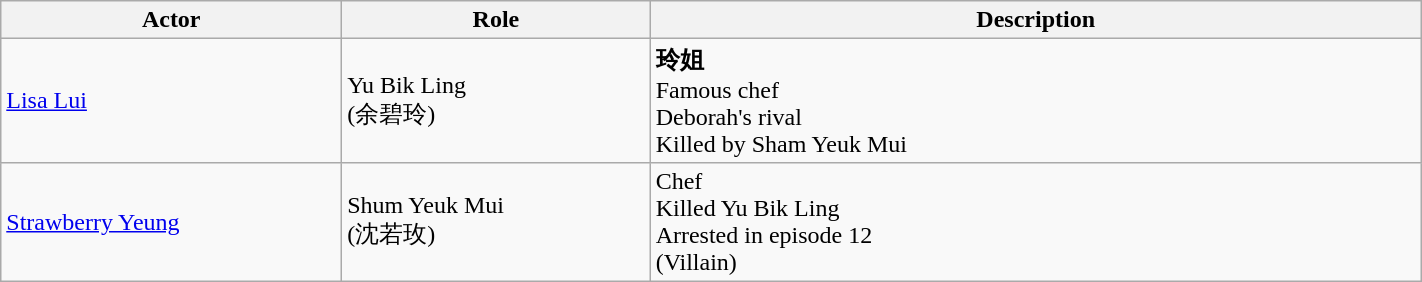<table class="wikitable" width="75%">
<tr>
<th style="width:6%">Actor</th>
<th style="width:6%">Role</th>
<th style="width:15%">Description</th>
</tr>
<tr>
<td><a href='#'>Lisa Lui</a></td>
<td>Yu Bik Ling<br>(余碧玲)</td>
<td><strong>玲姐</strong><br>Famous chef<br>Deborah's rival<br>Killed by Sham Yeuk Mui</td>
</tr>
<tr>
<td><a href='#'>Strawberry Yeung</a></td>
<td>Shum Yeuk Mui<br>(沈若玫)</td>
<td>Chef<br>Killed Yu Bik Ling<br>Arrested in episode 12<br>(Villain)</td>
</tr>
</table>
